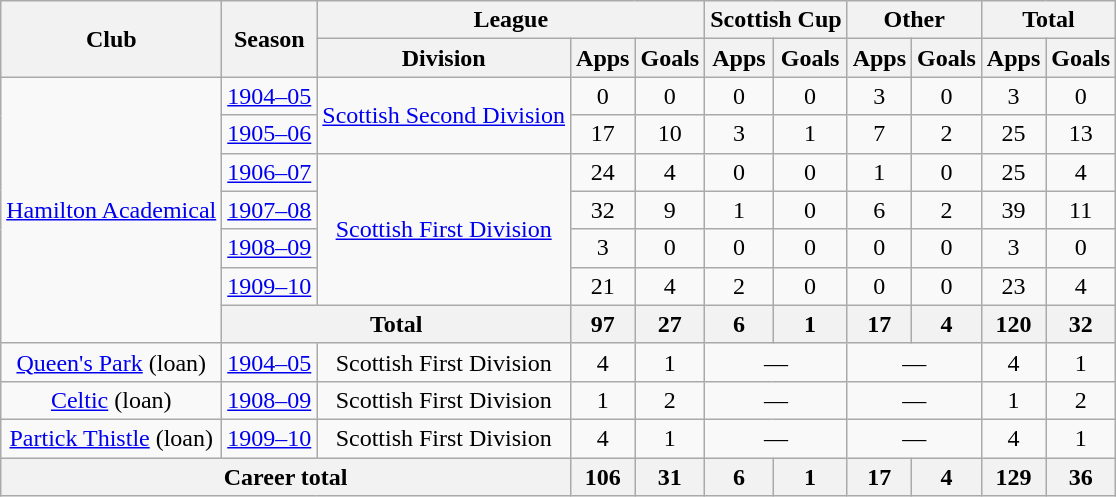<table class="wikitable" style="text-align: center;">
<tr>
<th rowspan="2">Club</th>
<th rowspan="2">Season</th>
<th colspan="3">League</th>
<th colspan="2">Scottish Cup</th>
<th colspan="2">Other</th>
<th colspan="2">Total</th>
</tr>
<tr>
<th>Division</th>
<th>Apps</th>
<th>Goals</th>
<th>Apps</th>
<th>Goals</th>
<th>Apps</th>
<th>Goals</th>
<th>Apps</th>
<th>Goals</th>
</tr>
<tr>
<td rowspan="7"><a href='#'>Hamilton Academical</a></td>
<td><a href='#'>1904–05</a></td>
<td rowspan="2"><a href='#'>Scottish Second Division</a></td>
<td>0</td>
<td>0</td>
<td>0</td>
<td>0</td>
<td>3</td>
<td>0</td>
<td>3</td>
<td>0</td>
</tr>
<tr>
<td><a href='#'>1905–06</a></td>
<td>17</td>
<td>10</td>
<td>3</td>
<td>1</td>
<td>7</td>
<td>2</td>
<td>25</td>
<td>13</td>
</tr>
<tr>
<td><a href='#'>1906–07</a></td>
<td rowspan="4"><a href='#'>Scottish First Division</a></td>
<td>24</td>
<td>4</td>
<td>0</td>
<td>0</td>
<td>1</td>
<td>0</td>
<td>25</td>
<td>4</td>
</tr>
<tr>
<td><a href='#'>1907–08</a></td>
<td>32</td>
<td>9</td>
<td>1</td>
<td>0</td>
<td>6</td>
<td>2</td>
<td>39</td>
<td>11</td>
</tr>
<tr>
<td><a href='#'>1908–09</a></td>
<td>3</td>
<td>0</td>
<td>0</td>
<td>0</td>
<td>0</td>
<td>0</td>
<td>3</td>
<td>0</td>
</tr>
<tr>
<td><a href='#'>1909–10</a></td>
<td>21</td>
<td>4</td>
<td>2</td>
<td>0</td>
<td>0</td>
<td>0</td>
<td>23</td>
<td>4</td>
</tr>
<tr>
<th colspan="2">Total</th>
<th>97</th>
<th>27</th>
<th>6</th>
<th>1</th>
<th>17</th>
<th>4</th>
<th>120</th>
<th>32</th>
</tr>
<tr>
<td><a href='#'>Queen's Park</a> (loan)</td>
<td><a href='#'>1904–05</a></td>
<td>Scottish First Division</td>
<td>4</td>
<td>1</td>
<td colspan="2">—</td>
<td colspan="2">—</td>
<td>4</td>
<td>1</td>
</tr>
<tr>
<td><a href='#'>Celtic</a> (loan)</td>
<td><a href='#'>1908–09</a></td>
<td>Scottish First Division</td>
<td>1</td>
<td>2</td>
<td colspan="2">—</td>
<td colspan="2">—</td>
<td>1</td>
<td>2</td>
</tr>
<tr>
<td><a href='#'>Partick Thistle</a> (loan)</td>
<td><a href='#'>1909–10</a></td>
<td>Scottish First Division</td>
<td>4</td>
<td>1</td>
<td colspan="2">—</td>
<td colspan="2">—</td>
<td>4</td>
<td>1</td>
</tr>
<tr>
<th colspan="3">Career total</th>
<th>106</th>
<th>31</th>
<th>6</th>
<th>1</th>
<th>17</th>
<th>4</th>
<th>129</th>
<th>36</th>
</tr>
</table>
